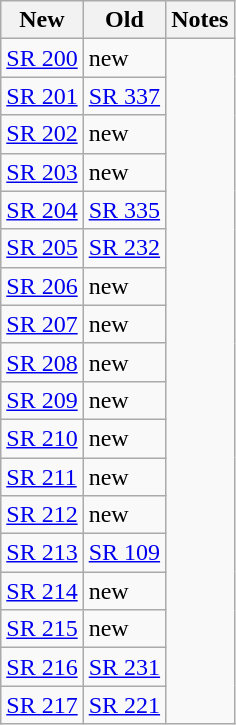<table class=wikitable>
<tr>
<th>New</th>
<th>Old</th>
<th>Notes</th>
</tr>
<tr>
<td><a href='#'>SR 200</a></td>
<td>new</td>
</tr>
<tr>
<td><a href='#'>SR 201</a></td>
<td><a href='#'>SR 337</a></td>
</tr>
<tr>
<td><a href='#'>SR 202</a></td>
<td>new</td>
</tr>
<tr>
<td><a href='#'>SR 203</a></td>
<td>new</td>
</tr>
<tr>
<td><a href='#'>SR 204</a></td>
<td><a href='#'>SR 335</a></td>
</tr>
<tr>
<td><a href='#'>SR 205</a></td>
<td><a href='#'>SR 232</a></td>
</tr>
<tr>
<td><a href='#'>SR 206</a></td>
<td>new</td>
</tr>
<tr>
<td><a href='#'>SR 207</a></td>
<td>new</td>
</tr>
<tr>
<td><a href='#'>SR 208</a></td>
<td>new</td>
</tr>
<tr>
<td><a href='#'>SR 209</a></td>
<td>new</td>
</tr>
<tr>
<td><a href='#'>SR 210</a></td>
<td>new</td>
</tr>
<tr>
<td><a href='#'>SR 211</a></td>
<td>new</td>
</tr>
<tr>
<td><a href='#'>SR 212</a></td>
<td>new</td>
</tr>
<tr>
<td><a href='#'>SR 213</a></td>
<td><a href='#'>SR 109</a></td>
</tr>
<tr>
<td><a href='#'>SR 214</a></td>
<td>new</td>
</tr>
<tr>
<td><a href='#'>SR 215</a></td>
<td>new</td>
</tr>
<tr>
<td><a href='#'>SR 216</a></td>
<td><a href='#'>SR 231</a></td>
</tr>
<tr>
<td><a href='#'>SR 217</a></td>
<td><a href='#'>SR 221</a></td>
</tr>
</table>
